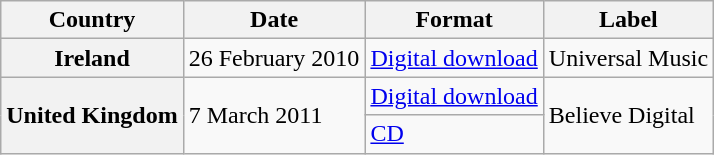<table class="wikitable plainrowheaders">
<tr>
<th scope="col">Country</th>
<th scope="col">Date</th>
<th scope="col">Format</th>
<th scope="col">Label</th>
</tr>
<tr>
<th scope="row">Ireland</th>
<td>26 February 2010</td>
<td><a href='#'>Digital download</a></td>
<td>Universal Music</td>
</tr>
<tr>
<th scope="row" rowspan="2">United Kingdom</th>
<td rowspan="2">7 March 2011</td>
<td><a href='#'>Digital download</a></td>
<td rowspan="2">Believe Digital</td>
</tr>
<tr>
<td><a href='#'>CD</a></td>
</tr>
</table>
